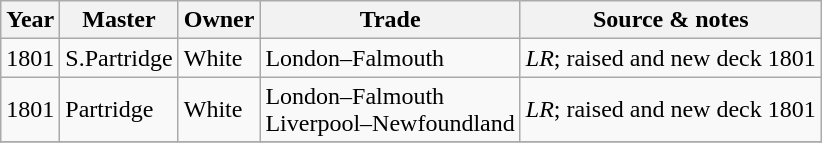<table class=" wikitable">
<tr>
<th>Year</th>
<th>Master</th>
<th>Owner</th>
<th>Trade</th>
<th>Source & notes</th>
</tr>
<tr>
<td>1801</td>
<td>S.Partridge</td>
<td>White</td>
<td>London–Falmouth</td>
<td><em>LR</em>; raised and new deck 1801</td>
</tr>
<tr>
<td>1801</td>
<td>Partridge</td>
<td>White</td>
<td>London–Falmouth<br>Liverpool–Newfoundland</td>
<td><em>LR</em>; raised and new deck 1801</td>
</tr>
<tr>
</tr>
</table>
